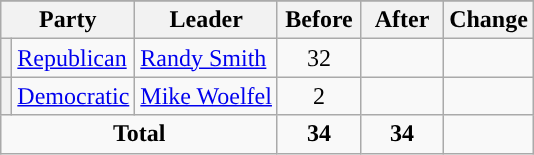<table class="wikitable" style="text-align:center;">
<tr>
</tr>
<tr>
<th colspan="2">Party</th>
<th>Leader</th>
<th style="width:3em">Before</th>
<th style="width:3em">After</th>
<th style="width:3em">Change</th>
</tr>
<tr>
<th style="background-color:"></th>
<td style="text-align:left;"><a href='#'>Republican</a></td>
<td style="text-align:left;"><a href='#'>Randy Smith</a></td>
<td>32</td>
<td></td>
<td></td>
</tr>
<tr>
<th style="background-color:"></th>
<td style="text-align:left;"><a href='#'>Democratic</a></td>
<td style="text-align:left;"><a href='#'>Mike Woelfel</a></td>
<td>2</td>
<td></td>
<td></td>
</tr>
<tr>
<td colspan="3"><strong>Total</strong></td>
<td><strong>34</strong></td>
<td><strong>34</strong></td>
<td></td>
</tr>
</table>
